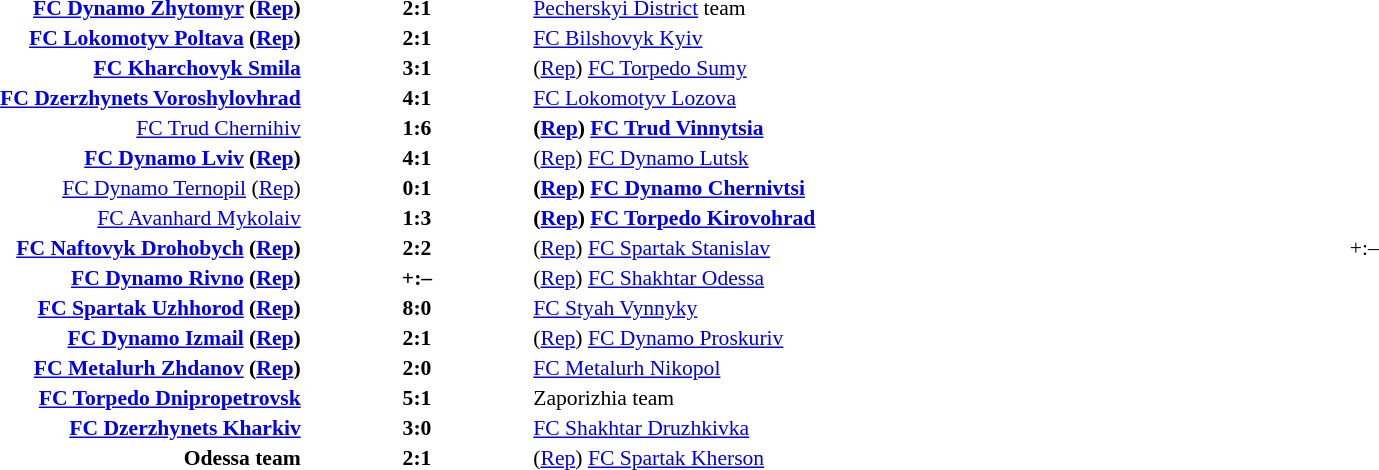<table width=100% cellspacing=1>
<tr>
<th width=20%></th>
<th width=12%></th>
<th width=20%></th>
<th></th>
</tr>
<tr style=font-size:90%>
<td align=right><strong><a href='#'>FC Dynamo Zhytomyr</a> (<a href='#'>Rep</a>)</strong></td>
<td align=center><strong>2:1</strong></td>
<td><a href='#'>Pecherskyi District</a> team</td>
<td align=center></td>
</tr>
<tr style=font-size:90%>
<td align=right><strong><a href='#'>FC Lokomotyv Poltava</a> (<a href='#'>Rep</a>)</strong></td>
<td align=center><strong>2:1</strong></td>
<td><a href='#'>FC Bilshovyk Kyiv</a></td>
<td align=center></td>
</tr>
<tr style=font-size:90%>
<td align=right><strong><a href='#'>FC Kharchovyk Smila</a></strong></td>
<td align=center><strong>3:1</strong></td>
<td>(<a href='#'>Rep</a>) <a href='#'>FC Torpedo Sumy</a></td>
<td></td>
</tr>
<tr style=font-size:90%>
<td align=right><strong><a href='#'>FC Dzerzhynets Voroshylovhrad</a></strong></td>
<td align=center><strong>4:1</strong></td>
<td><a href='#'>FC Lokomotyv Lozova</a></td>
<td align=center></td>
</tr>
<tr style=font-size:90%>
<td align=right><a href='#'>FC Trud Chernihiv</a></td>
<td align=center><strong>1:6</strong></td>
<td><strong>(<a href='#'>Rep</a>) <a href='#'>FC Trud Vinnytsia</a></strong></td>
<td></td>
</tr>
<tr style=font-size:90%>
<td align=right><strong><a href='#'>FC Dynamo Lviv</a> (<a href='#'>Rep</a>)</strong></td>
<td align=center><strong>4:1</strong></td>
<td>(<a href='#'>Rep</a>) <a href='#'>FC Dynamo Lutsk</a></td>
<td align=center></td>
</tr>
<tr style=font-size:90%>
<td align=right><a href='#'>FC Dynamo Ternopil</a> (<a href='#'>Rep</a>)</td>
<td align=center><strong>0:1</strong></td>
<td><strong>(<a href='#'>Rep</a>) <a href='#'>FC Dynamo Chernivtsi</a></strong></td>
<td align=center></td>
</tr>
<tr style=font-size:90%>
<td align=right><a href='#'>FC Avanhard Mykolaiv</a></td>
<td align=center><strong>1:3</strong></td>
<td><strong>(<a href='#'>Rep</a>) <a href='#'>FC Torpedo Kirovohrad</a></strong></td>
<td align=center></td>
</tr>
<tr style=font-size:90%>
<td align=right><strong><a href='#'>FC Naftovyk Drohobych</a> (<a href='#'>Rep</a>)</strong></td>
<td align=center><strong>2:2</strong></td>
<td>(<a href='#'>Rep</a>) <a href='#'>FC Spartak Stanislav</a></td>
<td align=center>+:– </td>
</tr>
<tr style=font-size:90%>
<td align=right><strong><a href='#'>FC Dynamo Rivno</a> (<a href='#'>Rep</a>)</strong></td>
<td align=center><strong>+:–</strong></td>
<td>(<a href='#'>Rep</a>) <a href='#'>FC Shakhtar Odessa</a></td>
<td align=center></td>
</tr>
<tr style=font-size:90%>
<td align=right><strong><a href='#'>FC Spartak Uzhhorod</a> (<a href='#'>Rep</a>)</strong></td>
<td align=center><strong>8:0</strong></td>
<td><a href='#'>FC Styah Vynnyky</a></td>
<td align=center></td>
</tr>
<tr style=font-size:90%>
<td align=right><strong><a href='#'>FC Dynamo Izmail</a> (<a href='#'>Rep</a>)</strong></td>
<td align=center><strong>2:1</strong></td>
<td>(<a href='#'>Rep</a>) <a href='#'>FC Dynamo Proskuriv</a></td>
<td align=center></td>
</tr>
<tr style=font-size:90%>
<td align=right><strong><a href='#'>FC Metalurh Zhdanov</a> (<a href='#'>Rep</a>)</strong></td>
<td align=center><strong>2:0</strong></td>
<td><a href='#'>FC Metalurh Nikopol</a></td>
<td align=center></td>
</tr>
<tr style=font-size:90%>
<td align=right><strong><a href='#'>FC Torpedo Dnipropetrovsk</a></strong></td>
<td align=center><strong>5:1</strong></td>
<td>Zaporizhia team</td>
<td align=center></td>
</tr>
<tr style=font-size:90%>
<td align=right><strong><a href='#'>FC Dzerzhynets Kharkiv</a></strong></td>
<td align=center><strong>3:0</strong></td>
<td><a href='#'>FC Shakhtar Druzhkivka</a></td>
<td align=center></td>
</tr>
<tr style=font-size:90%>
<td align=right><strong>Odessa team</strong></td>
<td align=center><strong>2:1</strong></td>
<td>(<a href='#'>Rep</a>) <a href='#'>FC Spartak Kherson</a></td>
<td align=center></td>
</tr>
</table>
